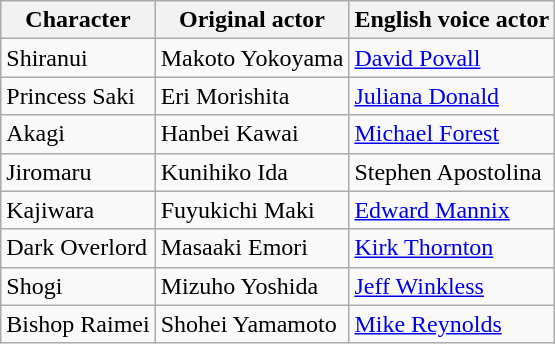<table class="wikitable">
<tr>
<th>Character</th>
<th>Original actor</th>
<th>English voice actor</th>
</tr>
<tr>
<td>Shiranui</td>
<td>Makoto Yokoyama</td>
<td><a href='#'>David Povall</a></td>
</tr>
<tr>
<td>Princess Saki</td>
<td>Eri Morishita</td>
<td><a href='#'>Juliana Donald</a></td>
</tr>
<tr>
<td>Akagi</td>
<td>Hanbei Kawai</td>
<td><a href='#'>Michael Forest</a></td>
</tr>
<tr>
<td>Jiromaru</td>
<td>Kunihiko Ida</td>
<td>Stephen Apostolina</td>
</tr>
<tr>
<td>Kajiwara</td>
<td>Fuyukichi Maki</td>
<td><a href='#'>Edward Mannix</a></td>
</tr>
<tr>
<td>Dark Overlord</td>
<td>Masaaki Emori</td>
<td><a href='#'>Kirk Thornton</a></td>
</tr>
<tr>
<td>Shogi</td>
<td>Mizuho Yoshida</td>
<td><a href='#'>Jeff Winkless</a></td>
</tr>
<tr>
<td>Bishop Raimei</td>
<td>Shohei Yamamoto</td>
<td><a href='#'>Mike Reynolds</a></td>
</tr>
</table>
